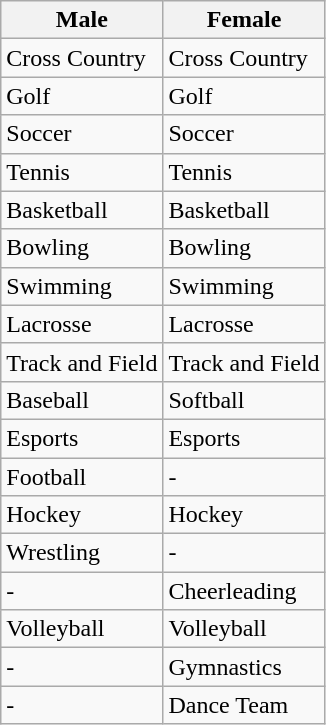<table class="wikitable">
<tr>
<th>Male</th>
<th>Female</th>
</tr>
<tr>
<td>Cross Country</td>
<td>Cross Country</td>
</tr>
<tr>
<td>Golf</td>
<td>Golf</td>
</tr>
<tr>
<td>Soccer</td>
<td>Soccer</td>
</tr>
<tr>
<td>Tennis</td>
<td>Tennis</td>
</tr>
<tr>
<td>Basketball</td>
<td>Basketball</td>
</tr>
<tr>
<td>Bowling</td>
<td>Bowling</td>
</tr>
<tr>
<td>Swimming</td>
<td>Swimming</td>
</tr>
<tr>
<td>Lacrosse</td>
<td>Lacrosse</td>
</tr>
<tr>
<td>Track and Field</td>
<td>Track and Field</td>
</tr>
<tr>
<td>Baseball</td>
<td>Softball</td>
</tr>
<tr>
<td>Esports</td>
<td>Esports</td>
</tr>
<tr>
<td>Football</td>
<td>-</td>
</tr>
<tr>
<td>Hockey</td>
<td>Hockey</td>
</tr>
<tr>
<td>Wrestling</td>
<td>-</td>
</tr>
<tr>
<td>-</td>
<td>Cheerleading</td>
</tr>
<tr>
<td>Volleyball</td>
<td>Volleyball</td>
</tr>
<tr>
<td>-</td>
<td>Gymnastics</td>
</tr>
<tr>
<td>-</td>
<td>Dance Team</td>
</tr>
</table>
